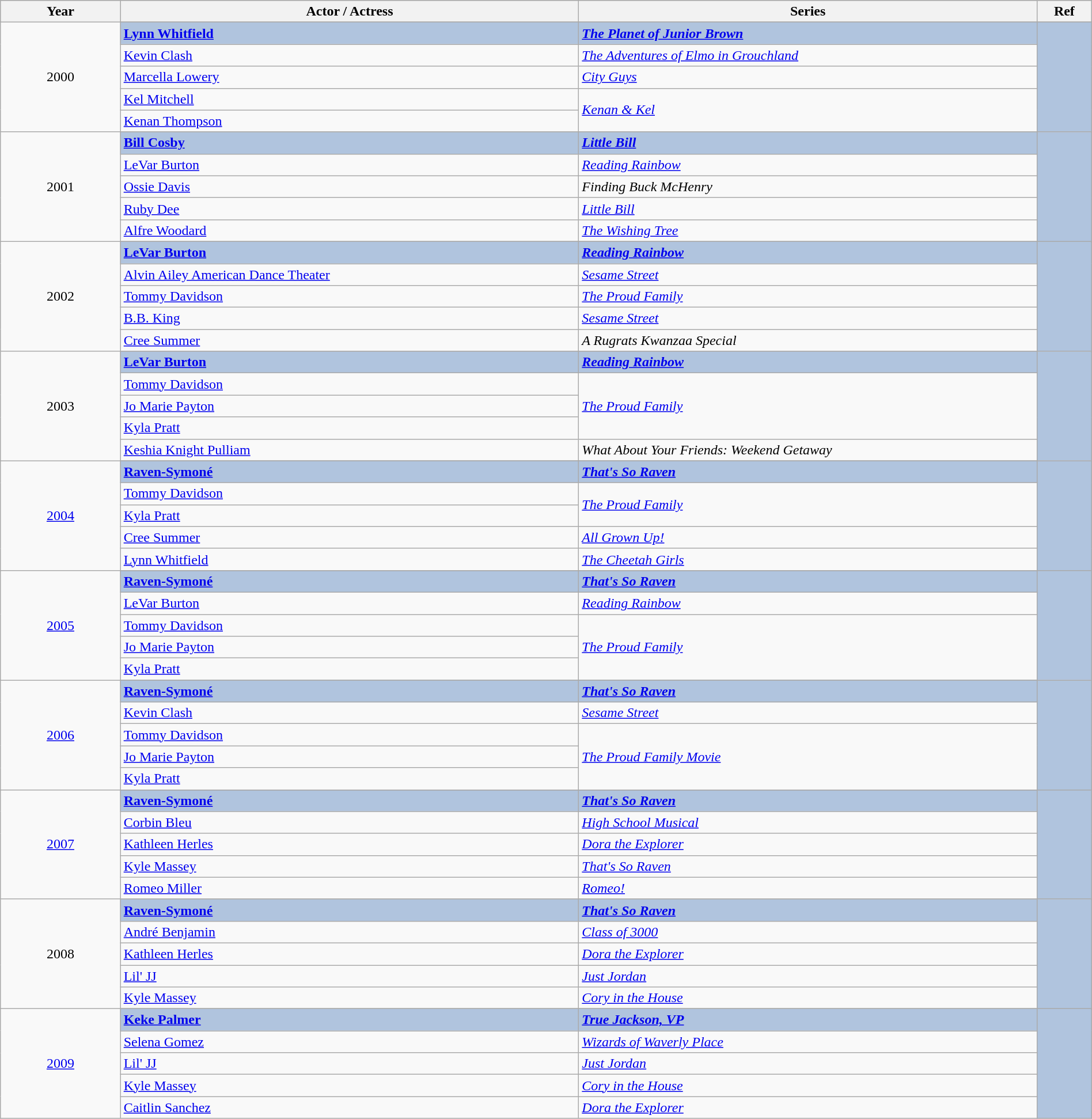<table class="wikitable" style="width:100%;">
<tr style="background:#bebebe;">
<th style="width:11%;">Year</th>
<th style="width:42%;">Actor / Actress</th>
<th style="width:42%;">Series</th>
<th style="width:5%;">Ref</th>
</tr>
<tr>
<td rowspan="6" align="center">2000</td>
</tr>
<tr style="background:#B0C4DE">
<td><strong><a href='#'>Lynn Whitfield</a></strong></td>
<td><strong><em><a href='#'>The Planet of Junior Brown</a></em></strong></td>
<td rowspan="6" align="center"></td>
</tr>
<tr>
<td><a href='#'>Kevin Clash</a></td>
<td><em><a href='#'>The Adventures of Elmo in Grouchland</a></em></td>
</tr>
<tr>
<td><a href='#'>Marcella Lowery</a></td>
<td><em><a href='#'>City Guys</a></em></td>
</tr>
<tr>
<td><a href='#'>Kel Mitchell</a></td>
<td rowspan="2"><em><a href='#'>Kenan & Kel</a></em></td>
</tr>
<tr>
<td><a href='#'>Kenan Thompson</a></td>
</tr>
<tr>
<td rowspan="6" align="center">2001</td>
</tr>
<tr style="background:#B0C4DE">
<td><strong><a href='#'>Bill Cosby</a></strong></td>
<td><strong><em><a href='#'>Little Bill</a></em></strong></td>
<td rowspan="6" align="center"></td>
</tr>
<tr>
<td><a href='#'>LeVar Burton</a></td>
<td><em><a href='#'>Reading Rainbow</a></em></td>
</tr>
<tr>
<td><a href='#'>Ossie Davis</a></td>
<td><em>Finding Buck McHenry</em></td>
</tr>
<tr>
<td><a href='#'>Ruby Dee</a></td>
<td><em><a href='#'>Little Bill</a></em></td>
</tr>
<tr>
<td><a href='#'>Alfre Woodard</a></td>
<td><em><a href='#'>The Wishing Tree</a></em></td>
</tr>
<tr>
<td rowspan="6" align="center">2002</td>
</tr>
<tr style="background:#B0C4DE">
<td><strong><a href='#'>LeVar Burton</a></strong></td>
<td><strong><em><a href='#'>Reading Rainbow</a></em></strong></td>
<td rowspan="6" align="center"></td>
</tr>
<tr>
<td><a href='#'>Alvin Ailey American Dance Theater</a></td>
<td><em><a href='#'>Sesame Street</a></em></td>
</tr>
<tr>
<td><a href='#'>Tommy Davidson</a></td>
<td><em><a href='#'>The Proud Family</a></em></td>
</tr>
<tr>
<td><a href='#'>B.B. King</a></td>
<td><em><a href='#'>Sesame Street</a></em></td>
</tr>
<tr>
<td><a href='#'>Cree Summer</a></td>
<td><em>A Rugrats Kwanzaa Special</em></td>
</tr>
<tr>
<td rowspan="6" align="center">2003</td>
</tr>
<tr style="background:#B0C4DE">
<td><strong><a href='#'>LeVar Burton</a></strong></td>
<td><strong><em><a href='#'>Reading Rainbow</a></em></strong></td>
<td rowspan="6" align="center"></td>
</tr>
<tr>
<td><a href='#'>Tommy Davidson</a></td>
<td rowspan="3"><em><a href='#'>The Proud Family</a></em></td>
</tr>
<tr>
<td><a href='#'>Jo Marie Payton</a></td>
</tr>
<tr>
<td><a href='#'>Kyla Pratt</a></td>
</tr>
<tr>
<td><a href='#'>Keshia Knight Pulliam</a></td>
<td><em>What About Your Friends: Weekend Getaway</em></td>
</tr>
<tr>
<td rowspan="6" align="center"><a href='#'>2004</a></td>
</tr>
<tr style="background:#B0C4DE">
<td><strong><a href='#'>Raven-Symoné</a></strong></td>
<td><strong><em><a href='#'>That's So Raven</a></em></strong></td>
<td rowspan="6" align="center"></td>
</tr>
<tr>
<td><a href='#'>Tommy Davidson</a></td>
<td rowspan="2"><em><a href='#'>The Proud Family</a></em></td>
</tr>
<tr>
<td><a href='#'>Kyla Pratt</a></td>
</tr>
<tr>
<td><a href='#'>Cree Summer</a></td>
<td><em><a href='#'>All Grown Up!</a></em></td>
</tr>
<tr>
<td><a href='#'>Lynn Whitfield</a></td>
<td><em><a href='#'>The Cheetah Girls</a></em></td>
</tr>
<tr>
<td rowspan="6" align="center"><a href='#'>2005</a></td>
</tr>
<tr style="background:#B0C4DE">
<td><strong><a href='#'>Raven-Symoné</a></strong></td>
<td><strong><em><a href='#'>That's So Raven</a></em></strong></td>
<td rowspan="6" align="center"></td>
</tr>
<tr>
<td><a href='#'>LeVar Burton</a></td>
<td><em><a href='#'>Reading Rainbow</a></em></td>
</tr>
<tr>
<td><a href='#'>Tommy Davidson</a></td>
<td rowspan="3"><em><a href='#'>The Proud Family</a></em></td>
</tr>
<tr>
<td><a href='#'>Jo Marie Payton</a></td>
</tr>
<tr>
<td><a href='#'>Kyla Pratt</a></td>
</tr>
<tr>
<td rowspan="6" align="center"><a href='#'>2006</a></td>
</tr>
<tr style="background:#B0C4DE">
<td><strong><a href='#'>Raven-Symoné</a></strong></td>
<td><strong><em><a href='#'>That's So Raven</a></em></strong></td>
<td rowspan="6" align="center"></td>
</tr>
<tr>
<td><a href='#'>Kevin Clash</a></td>
<td><em><a href='#'>Sesame Street</a></em></td>
</tr>
<tr>
<td><a href='#'>Tommy Davidson</a></td>
<td rowspan="3"><em><a href='#'>The Proud Family Movie</a></em></td>
</tr>
<tr>
<td><a href='#'>Jo Marie Payton</a></td>
</tr>
<tr>
<td><a href='#'>Kyla Pratt</a></td>
</tr>
<tr>
<td rowspan="6" align="center"><a href='#'>2007</a></td>
</tr>
<tr style="background:#B0C4DE">
<td><strong><a href='#'>Raven-Symoné</a></strong></td>
<td><strong><em><a href='#'>That's So Raven</a></em></strong></td>
<td rowspan="6" align="center"></td>
</tr>
<tr>
<td><a href='#'>Corbin Bleu</a></td>
<td><em><a href='#'>High School Musical</a></em></td>
</tr>
<tr>
<td><a href='#'>Kathleen Herles</a></td>
<td><em><a href='#'>Dora the Explorer</a></em></td>
</tr>
<tr>
<td><a href='#'>Kyle Massey</a></td>
<td><em><a href='#'>That's So Raven</a></em></td>
</tr>
<tr>
<td><a href='#'>Romeo Miller</a></td>
<td><em><a href='#'>Romeo!</a></em></td>
</tr>
<tr>
<td rowspan="6" align="center">2008</td>
</tr>
<tr style="background:#B0C4DE">
<td><strong><a href='#'>Raven-Symoné</a></strong></td>
<td><strong><em><a href='#'>That's So Raven</a></em></strong></td>
<td rowspan="6" align="center"></td>
</tr>
<tr>
<td><a href='#'>André Benjamin</a></td>
<td><em><a href='#'>Class of 3000</a></em></td>
</tr>
<tr>
<td><a href='#'>Kathleen Herles</a></td>
<td><em><a href='#'>Dora the Explorer</a></em></td>
</tr>
<tr>
<td><a href='#'>Lil' JJ</a></td>
<td><em><a href='#'>Just Jordan</a></em></td>
</tr>
<tr>
<td><a href='#'>Kyle Massey</a></td>
<td><em><a href='#'>Cory in the House</a></em></td>
</tr>
<tr>
<td rowspan="6" align="center"><a href='#'>2009</a></td>
</tr>
<tr style="background:#B0C4DE">
<td><strong><a href='#'>Keke Palmer</a></strong></td>
<td><strong><em><a href='#'>True Jackson, VP</a></em></strong></td>
<td rowspan="6" align="center"></td>
</tr>
<tr>
<td><a href='#'>Selena Gomez</a></td>
<td><em><a href='#'>Wizards of Waverly Place</a></em></td>
</tr>
<tr>
<td><a href='#'>Lil' JJ</a></td>
<td><em><a href='#'>Just Jordan</a></em></td>
</tr>
<tr>
<td><a href='#'>Kyle Massey</a></td>
<td><em><a href='#'>Cory in the House</a></em></td>
</tr>
<tr>
<td><a href='#'>Caitlin Sanchez</a></td>
<td><em><a href='#'>Dora the Explorer</a></em></td>
</tr>
</table>
